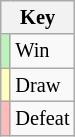<table class="wikitable" style="font-size: 85%">
<tr>
<th colspan=2>Key</th>
</tr>
<tr>
<td bgcolor=#BBF3BB></td>
<td>Win</td>
</tr>
<tr>
<td bgcolor=#FFFFBB></td>
<td>Draw</td>
</tr>
<tr>
<td bgcolor=#FFBBBB></td>
<td>Defeat</td>
</tr>
</table>
